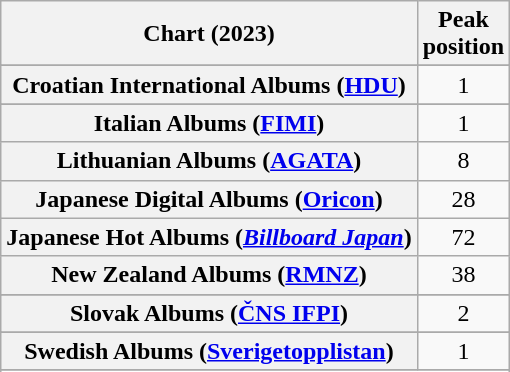<table class="wikitable sortable plainrowheaders" style="text-align:center">
<tr>
<th scope="col">Chart (2023)</th>
<th scope="col">Peak<br>position</th>
</tr>
<tr>
</tr>
<tr>
</tr>
<tr>
</tr>
<tr>
</tr>
<tr>
</tr>
<tr>
<th scope="row">Croatian International Albums (<a href='#'>HDU</a>)</th>
<td>1</td>
</tr>
<tr>
</tr>
<tr>
</tr>
<tr>
</tr>
<tr>
</tr>
<tr>
</tr>
<tr>
</tr>
<tr>
</tr>
<tr>
</tr>
<tr>
</tr>
<tr>
<th scope="row">Italian Albums (<a href='#'>FIMI</a>)</th>
<td>1</td>
</tr>
<tr>
<th scope="row">Lithuanian Albums (<a href='#'>AGATA</a>)</th>
<td>8</td>
</tr>
<tr>
<th scope="row">Japanese Digital Albums (<a href='#'>Oricon</a>)</th>
<td>28</td>
</tr>
<tr>
<th scope="row">Japanese Hot Albums (<em><a href='#'>Billboard Japan</a></em>)</th>
<td>72</td>
</tr>
<tr>
<th scope="row">New Zealand Albums (<a href='#'>RMNZ</a>)</th>
<td>38</td>
</tr>
<tr>
</tr>
<tr>
</tr>
<tr>
</tr>
<tr>
</tr>
<tr>
<th scope="row">Slovak Albums (<a href='#'>ČNS IFPI</a>)</th>
<td>2</td>
</tr>
<tr>
</tr>
<tr>
<th scope="row">Swedish Albums (<a href='#'>Sverigetopplistan</a>)</th>
<td>1</td>
</tr>
<tr>
</tr>
<tr>
</tr>
<tr>
</tr>
<tr>
</tr>
<tr>
</tr>
</table>
